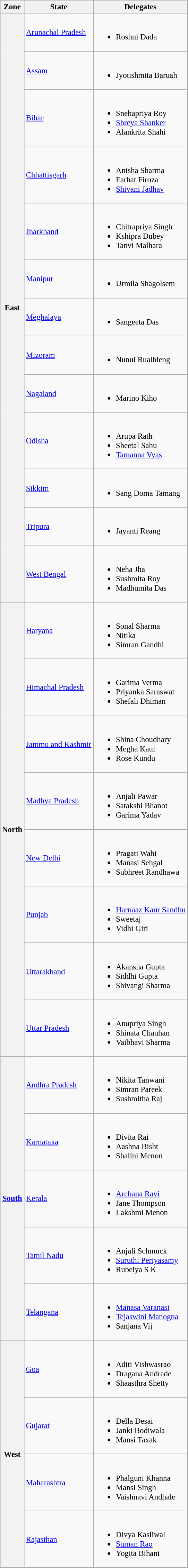<table class="wikitable sortable" style="font-size: 95%;">
<tr>
<th>Zone</th>
<th>State</th>
<th>Delegates</th>
</tr>
<tr>
<th rowspan=13>East</th>
<td><a href='#'>Arunachal Pradesh</a></td>
<td><br><ul><li>Roshni Dada</li></ul></td>
</tr>
<tr>
<td><a href='#'>Assam</a></td>
<td><br><ul><li>Jyotishmita Baruah</li></ul></td>
</tr>
<tr>
<td><a href='#'>Bihar</a></td>
<td><br><ul><li>Snehapriya Roy</li><li><a href='#'>Shreya Shanker</a></li><li>Alankrita Shahi</li></ul></td>
</tr>
<tr>
<td><a href='#'>Chhattisgarh</a></td>
<td><br><ul><li>Anisha Sharma</li><li>Farhat Firoza</li><li><a href='#'>Shivani Jadhav</a></li></ul></td>
</tr>
<tr>
<td><a href='#'>Jharkhand</a></td>
<td><br><ul><li>Chitrapriya Singh</li><li>Kshipra Dubey</li><li>Tanvi Malhara</li></ul></td>
</tr>
<tr>
<td><a href='#'>Manipur</a></td>
<td><br><ul><li>Urmila Shagolsem</li></ul></td>
</tr>
<tr>
<td><a href='#'>Meghalaya</a></td>
<td><br><ul><li>Sangeeta Das</li></ul></td>
</tr>
<tr>
<td><a href='#'>Mizoram</a></td>
<td><br><ul><li>Nunui Rualhleng</li></ul></td>
</tr>
<tr>
<td><a href='#'>Nagaland</a></td>
<td><br><ul><li>Marino Kiho</li></ul></td>
</tr>
<tr>
<td><a href='#'>Odisha</a></td>
<td><br><ul><li>Arupa Rath</li><li>Sheetal Sahu</li><li><a href='#'>Tamanna Vyas</a></li></ul></td>
</tr>
<tr>
<td><a href='#'>Sikkim</a></td>
<td><br><ul><li>Sang Doma Tamang</li></ul></td>
</tr>
<tr>
<td><a href='#'>Tripura</a></td>
<td><br><ul><li>Jayanti Reang</li></ul></td>
</tr>
<tr>
<td><a href='#'>West Bengal</a></td>
<td><br><ul><li>Neha Jha</li><li>Sushmita Roy</li><li>Madhumita Das</li></ul></td>
</tr>
<tr>
<th rowspan=8>North</th>
<td><a href='#'>Haryana</a></td>
<td><br><ul><li>Sonal Sharma</li><li>Nitika</li><li>Simran Gandhi</li></ul></td>
</tr>
<tr>
<td><a href='#'>Himachal Pradesh</a></td>
<td><br><ul><li>Garima Verma</li><li>Priyanka Saraswat</li><li>Shefali Dhiman</li></ul></td>
</tr>
<tr>
<td><a href='#'>Jammu and Kashmir</a></td>
<td><br><ul><li>Shina Choudhary</li><li>Megha Kaul</li><li>Rose Kundu</li></ul></td>
</tr>
<tr>
<td><a href='#'>Madhya Pradesh</a></td>
<td><br><ul><li>Anjali Pawar</li><li>Satakshi Bhanot</li><li>Garima Yadav</li></ul></td>
</tr>
<tr>
<td><a href='#'>New Delhi</a></td>
<td><br><ul><li>Pragati Wahi</li><li>Manasi Sehgal</li><li>Subhreet Randhawa</li></ul></td>
</tr>
<tr>
<td><a href='#'>Punjab</a></td>
<td><br><ul><li><a href='#'>Harnaaz Kaur Sandhu</a></li><li>Sweetaj</li><li>Vidhi Giri</li></ul></td>
</tr>
<tr>
<td><a href='#'>Uttarakhand</a></td>
<td><br><ul><li>Akansha Gupta</li><li>Siddhi Gupta</li><li>Shivangi Sharma</li></ul></td>
</tr>
<tr>
<td><a href='#'>Uttar Pradesh</a></td>
<td><br><ul><li>Anupriya Singh</li><li>Shinata Chauhan</li><li>Vaibhavi Sharma</li></ul></td>
</tr>
<tr>
<th rowspan=5><a href='#'>South</a></th>
<td><a href='#'>Andhra Pradesh</a></td>
<td><br><ul><li>Nikita Tanwani</li><li>Simran Pareek</li><li>Sushmitha Raj</li></ul></td>
</tr>
<tr>
<td><a href='#'>Karnataka</a></td>
<td><br><ul><li>Divita Rai</li><li>Aashna Bisht</li><li>Shalini Menon</li></ul></td>
</tr>
<tr>
<td><a href='#'>Kerala</a></td>
<td><br><ul><li><a href='#'>Archana Ravi</a></li><li>Jane Thompson</li><li>Lakshmi Menon</li></ul></td>
</tr>
<tr>
<td><a href='#'>Tamil Nadu</a></td>
<td><br><ul><li>Anjali Schmuck</li><li><a href='#'>Suruthi Periyasamy</a></li><li>Rubeiya S K</li></ul></td>
</tr>
<tr>
<td><a href='#'>Telangana</a></td>
<td><br><ul><li><a href='#'>Manasa Varanasi</a></li><li><a href='#'>Tejaswini Manogna</a></li><li>Sanjana Vij</li></ul></td>
</tr>
<tr>
<th rowspan=4>West</th>
<td><a href='#'>Goa</a></td>
<td><br><ul><li>Aditi Vishwasrao</li><li>Dragana Andrade</li><li>Shaasthra Shetty</li></ul></td>
</tr>
<tr>
<td><a href='#'>Gujarat</a></td>
<td><br><ul><li>Della Desai</li><li>Janki Bodiwala</li><li>Mansi Taxak</li></ul></td>
</tr>
<tr>
<td><a href='#'>Maharashtra</a></td>
<td><br><ul><li>Phalguni Khanna</li><li>Mansi Singh</li><li>Vaishnavi Andhale</li></ul></td>
</tr>
<tr>
<td><a href='#'>Rajasthan</a></td>
<td><br><ul><li>Divya Kasliwal</li><li><a href='#'>Suman Rao</a></li><li>Yogita Bihani</li></ul></td>
</tr>
</table>
